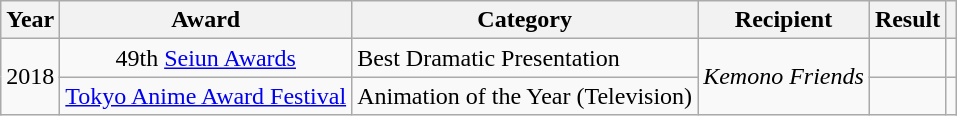<table class="wikitable plainrowheaders sortable">
<tr>
<th scope="col">Year</th>
<th scope="col">Award</th>
<th scope="col">Category</th>
<th scope="col">Recipient</th>
<th scope="col">Result</th>
<th scope="col" class="unsortable"></th>
</tr>
<tr>
<td rowspan="2" align="center">2018</td>
<td align="center">49th <a href='#'>Seiun Awards</a></td>
<td>Best Dramatic Presentation</td>
<td rowspan="2"><em>Kemono Friends</em></td>
<td></td>
<td align="center"></td>
</tr>
<tr>
<td align="center"><a href='#'>Tokyo Anime Award Festival</a></td>
<td>Animation of the Year (Television)</td>
<td></td>
<td align="center"></td>
</tr>
</table>
